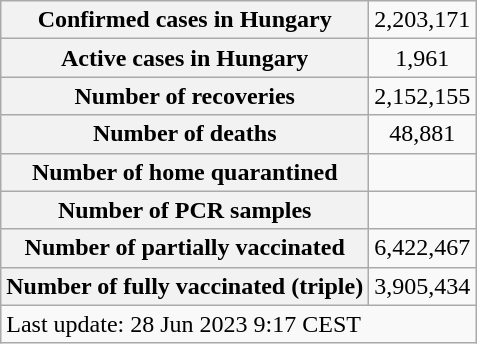<table class="wikitable">
<tr>
<th>Confirmed cases in Hungary</th>
<td align=center>2,203,171</td>
</tr>
<tr>
<th>Active cases in Hungary</th>
<td align=center>1,961</td>
</tr>
<tr>
<th>Number of recoveries</th>
<td align=center>2,152,155</td>
</tr>
<tr>
<th>Number of deaths</th>
<td align=center>48,881</td>
</tr>
<tr>
<th>Number of home quarantined</th>
<td align=center></td>
</tr>
<tr>
<th>Number of PCR samples</th>
<td align=center></td>
</tr>
<tr>
<th>Number of partially vaccinated</th>
<td align=center>6,422,467</td>
</tr>
<tr>
<th>Number of fully vaccinated (triple)</th>
<td align=center>3,905,434</td>
</tr>
<tr>
<td colspan=2>Last update: 28 Jun 2023 9:17 CEST</td>
</tr>
</table>
